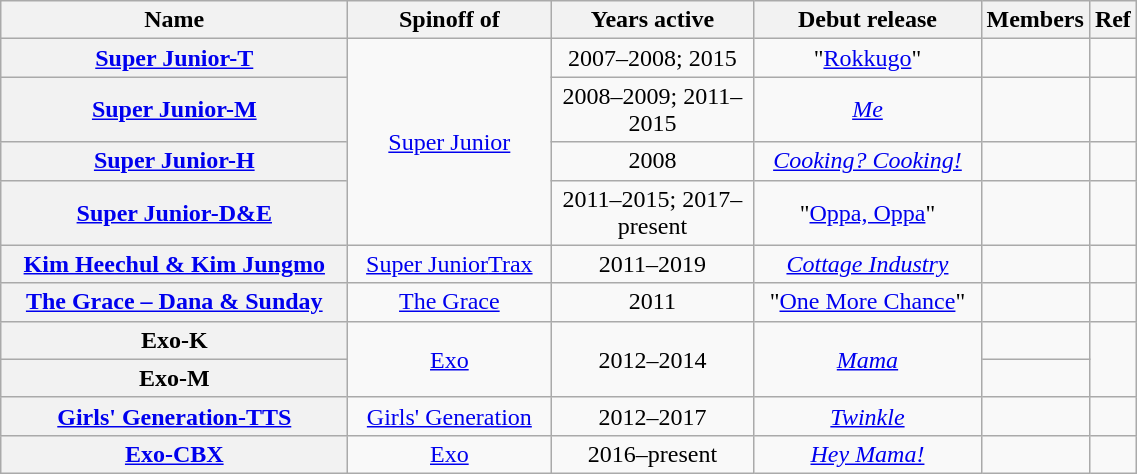<table class="wikitable plainrowheaders sortable" style="text-align:center">
<tr>
<th scope="col" style="width:14em">Name</th>
<th scope="col" style="width:8em">Spinoff of</th>
<th scope="col" style="width:8em">Years active</th>
<th class="unsortable" scope="col" style="width:9em">Debut release</th>
<th class="unsortable">Members</th>
<th class="unsortable">Ref</th>
</tr>
<tr>
<th scope="row"><a href='#'>Super Junior-T</a></th>
<td rowspan=4><a href='#'>Super Junior</a></td>
<td>2007–2008; 2015</td>
<td>"<a href='#'>Rokkugo</a>"</td>
<td></td>
<td></td>
</tr>
<tr>
<th scope="row"><a href='#'>Super Junior-M</a></th>
<td>2008–2009; 2011–2015</td>
<td><em><a href='#'>Me</a></em></td>
<td></td>
<td></td>
</tr>
<tr>
<th scope="row"><a href='#'>Super Junior-H</a></th>
<td>2008</td>
<td><em><a href='#'>Cooking? Cooking!</a></em></td>
<td></td>
<td></td>
</tr>
<tr>
<th scope="row"><a href='#'>Super Junior-D&E</a></th>
<td>2011–2015; 2017–present</td>
<td>"<a href='#'>Oppa, Oppa</a>"</td>
<td></td>
<td></td>
</tr>
<tr>
<th scope="row"><a href='#'>Kim Heechul & Kim Jungmo</a></th>
<td><a href='#'>Super Junior</a><a href='#'>Trax</a></td>
<td>2011–2019</td>
<td><em><a href='#'>Cottage Industry</a></em></td>
<td></td>
<td></td>
</tr>
<tr>
<th scope="row"><a href='#'>The Grace – Dana & Sunday</a></th>
<td><a href='#'>The Grace</a></td>
<td>2011</td>
<td>"<a href='#'>One More Chance</a>"</td>
<td></td>
<td></td>
</tr>
<tr>
<th scope="row">Exo-K</th>
<td rowspan=2><a href='#'>Exo</a></td>
<td rowspan=2>2012–2014</td>
<td rowspan=2><em><a href='#'>Mama</a></em></td>
<td></td>
<td rowspan=2></td>
</tr>
<tr>
<th scope="row">Exo-M</th>
<td></td>
</tr>
<tr>
<th scope="row"><a href='#'>Girls' Generation-TTS</a></th>
<td><a href='#'>Girls' Generation</a></td>
<td>2012–2017</td>
<td><em><a href='#'>Twinkle</a></em></td>
<td></td>
<td></td>
</tr>
<tr>
<th scope="row"><a href='#'>Exo-CBX</a></th>
<td><a href='#'>Exo</a></td>
<td>2016–present</td>
<td><em><a href='#'>Hey Mama!</a></em></td>
<td></td>
<td></td>
</tr>
</table>
